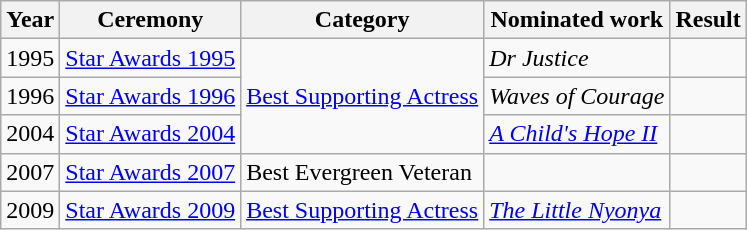<table class="wikitable sortable">
<tr>
<th>Year</th>
<th>Ceremony</th>
<th>Category</th>
<th>Nominated work</th>
<th>Result</th>
</tr>
<tr>
<td>1995</td>
<td><a href='#'>Star Awards 1995</a></td>
<td rowspan=3><a href='#'>Best Supporting Actress</a></td>
<td><em>Dr Justice</em></td>
<td></td>
</tr>
<tr>
<td>1996</td>
<td><a href='#'>Star Awards 1996</a></td>
<td><em>Waves of Courage</em></td>
<td></td>
</tr>
<tr>
<td>2004</td>
<td><a href='#'>Star Awards 2004</a></td>
<td><em><a href='#'>A Child's Hope II</a></em>  </td>
<td></td>
</tr>
<tr>
<td>2007</td>
<td><a href='#'>Star Awards 2007</a></td>
<td>Best Evergreen Veteran</td>
<td></td>
<td></td>
</tr>
<tr>
<td>2009</td>
<td><a href='#'>Star Awards 2009</a></td>
<td><a href='#'>Best Supporting Actress</a></td>
<td><em><a href='#'>The Little Nyonya</a></em> </td>
<td></td>
</tr>
</table>
